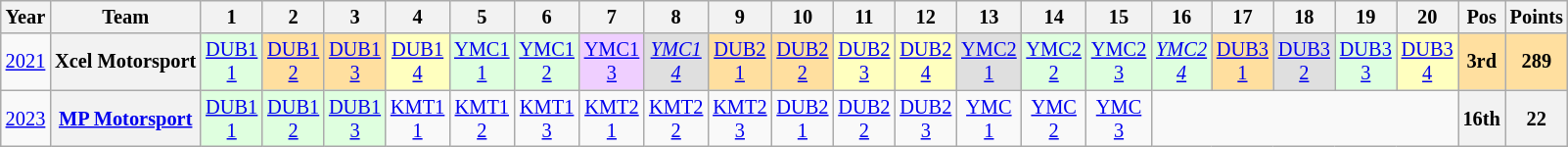<table class="wikitable" style="text-align:center; font-size:85%">
<tr>
<th>Year</th>
<th>Team</th>
<th>1</th>
<th>2</th>
<th>3</th>
<th>4</th>
<th>5</th>
<th>6</th>
<th>7</th>
<th>8</th>
<th>9</th>
<th>10</th>
<th>11</th>
<th>12</th>
<th>13</th>
<th>14</th>
<th>15</th>
<th>16</th>
<th>17</th>
<th>18</th>
<th>19</th>
<th>20</th>
<th>Pos</th>
<th>Points</th>
</tr>
<tr>
<td><a href='#'>2021</a></td>
<th nowrap>Xcel Motorsport</th>
<td style="background:#DFFFDF;"><a href='#'>DUB1<br>1</a><br></td>
<td style="background:#FFDF9F;"><a href='#'>DUB1<br>2</a><br></td>
<td style="background:#FFDF9F;"><a href='#'>DUB1<br>3</a><br></td>
<td style="background:#FFFFBF;"><a href='#'>DUB1<br>4</a><br></td>
<td style="background:#DFFFDF;"><a href='#'>YMC1<br>1</a><br></td>
<td style="background:#DFFFDF;"><a href='#'>YMC1<br>2</a><br></td>
<td style="background:#EFCFFF;"><a href='#'>YMC1<br>3</a><br></td>
<td style="background:#DFDFDF;"><em><a href='#'>YMC1<br>4</a></em><br></td>
<td style="background:#FFDF9F;"><a href='#'>DUB2<br>1</a><br></td>
<td style="background:#FFDF9F;"><a href='#'>DUB2<br>2</a><br></td>
<td style="background:#FFFFBF;"><a href='#'>DUB2<br>3</a><br></td>
<td style="background:#FFFFBF;"><a href='#'>DUB2<br>4</a><br></td>
<td style="background:#DFDFDF;"><a href='#'>YMC2<br>1</a><br></td>
<td style="background:#DFFFDF;"><a href='#'>YMC2<br>2</a><br></td>
<td style="background:#DFFFDF;"><a href='#'>YMC2<br>3</a><br></td>
<td style="background:#DFFFDF;"><em><a href='#'>YMC2<br>4</a></em><br></td>
<td style="background:#FFDF9F;"><a href='#'>DUB3<br>1</a><br></td>
<td style="background:#DFDFDF;"><a href='#'>DUB3<br>2</a><br></td>
<td style="background:#DFFFDF;"><a href='#'>DUB3<br>3</a><br></td>
<td style="background:#FFFFBF;"><a href='#'>DUB3<br>4</a><br></td>
<th style="background:#FFDF9F;">3rd</th>
<th style="background:#FFDF9F;">289</th>
</tr>
<tr>
<td><a href='#'>2023</a></td>
<th nowrap><a href='#'>MP Motorsport</a></th>
<td style="background:#DFFFDF;"><a href='#'>DUB1<br>1</a><br> </td>
<td style="background:#DFFFDF;"><a href='#'>DUB1<br>2</a> <br> </td>
<td style="background:#DFFFDF;"><a href='#'>DUB1<br>3</a> <br> </td>
<td style="background:#;"><a href='#'>KMT1<br>1</a> <br> </td>
<td style="background:#;"><a href='#'>KMT1<br>2</a> <br> </td>
<td style="background:#;"><a href='#'>KMT1<br>3</a> <br> </td>
<td style="background:#;"><a href='#'>KMT2<br>1</a> <br> </td>
<td style="background:#;"><a href='#'>KMT2<br>2</a><br> </td>
<td style="background:#;"><a href='#'>KMT2<br>3</a> <br> </td>
<td style="background:#;"><a href='#'>DUB2<br>1</a></td>
<td style="background:#;"><a href='#'>DUB2<br>2</a></td>
<td style="background:#;"><a href='#'>DUB2<br>3</a></td>
<td style="background:#;"><a href='#'>YMC<br>1</a></td>
<td style="background:#;"><a href='#'>YMC<br>2</a></td>
<td style="background:#;"><a href='#'>YMC<br>3</a></td>
<td colspan=5></td>
<th>16th</th>
<th>22</th>
</tr>
</table>
